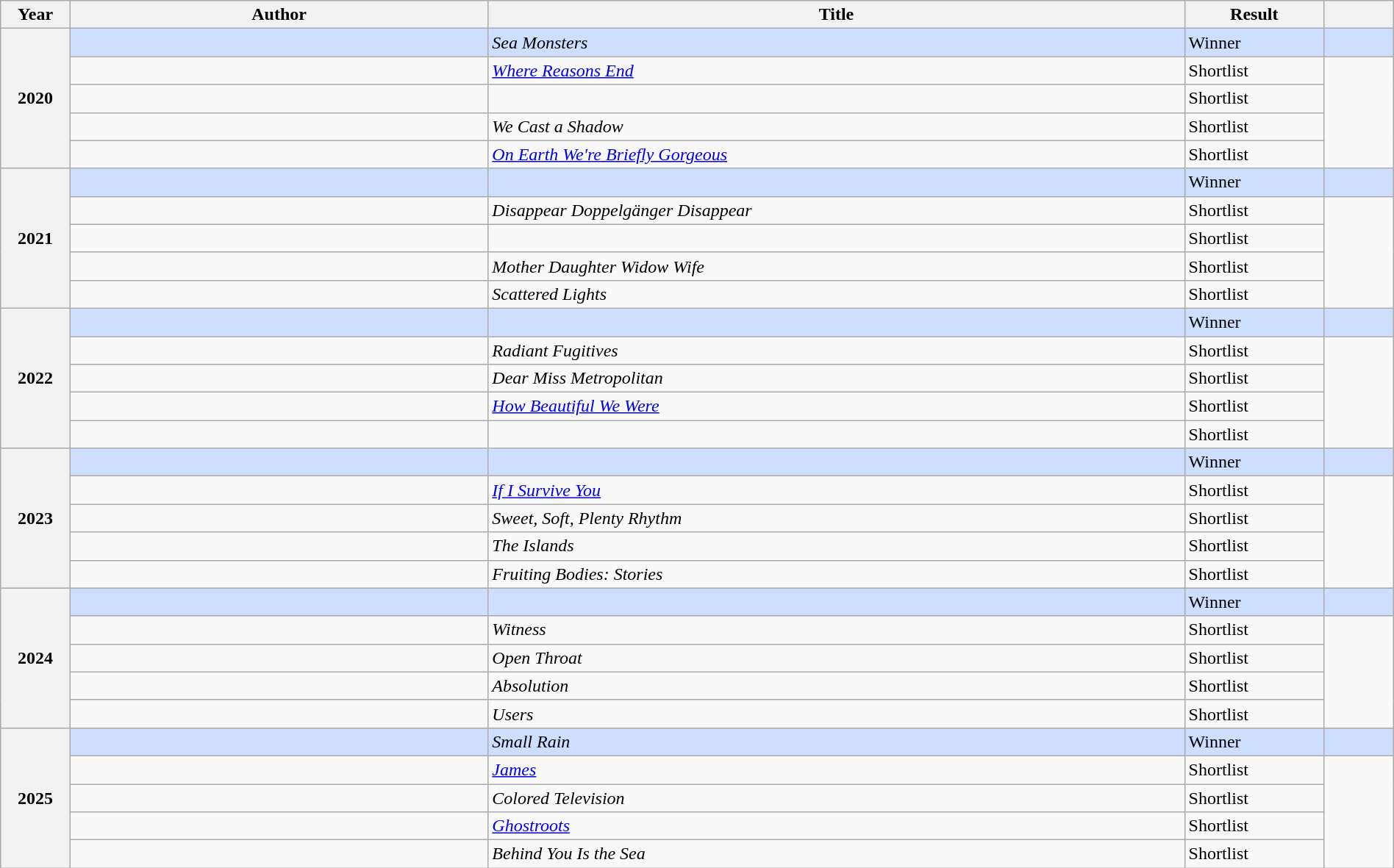<table class="wikitable sortable mw-collapsible" style="width:100%">
<tr>
<th scope="col" width="5%">Year</th>
<th scope="col" width="30%">Author</th>
<th scope="col" width="50%">Title</th>
<th scope="col" width="10%">Result</th>
<th scope="col" width="5%"></th>
</tr>
<tr style="background:#cddeff">
<th rowspan="5">2020</th>
<td></td>
<td><em>Sea Monsters</em></td>
<td>Winner</td>
<td></td>
</tr>
<tr>
<td></td>
<td><em><a href='#'>Where Reasons End</a></em></td>
<td>Shortlist</td>
<td rowspan="4"></td>
</tr>
<tr>
<td></td>
<td><em></em></td>
<td>Shortlist</td>
</tr>
<tr>
<td></td>
<td><em>We Cast a Shadow</em></td>
<td>Shortlist</td>
</tr>
<tr>
<td></td>
<td><em><a href='#'>On Earth We're Briefly Gorgeous</a></em></td>
<td>Shortlist</td>
</tr>
<tr style="background:#cddeff">
<th rowspan="5">2021</th>
<td></td>
<td><em></em></td>
<td>Winner</td>
<td></td>
</tr>
<tr>
<td></td>
<td><em>Disappear Doppelgänger Disappear</em></td>
<td>Shortlist</td>
<td rowspan="4"></td>
</tr>
<tr>
<td></td>
<td><em></em></td>
<td>Shortlist</td>
</tr>
<tr>
<td></td>
<td><em>Mother Daughter Widow Wife</em></td>
<td>Shortlist</td>
</tr>
<tr>
<td></td>
<td><em>Scattered Lights</em></td>
<td>Shortlist</td>
</tr>
<tr style="background:#cddeff">
<th rowspan="5">2022</th>
<td></td>
<td><em></em></td>
<td>Winner</td>
<td></td>
</tr>
<tr>
<td></td>
<td><em>Radiant Fugitives</em></td>
<td>Shortlist</td>
<td rowspan="4"></td>
</tr>
<tr>
<td></td>
<td><em>Dear Miss Metropolitan</em></td>
<td>Shortlist</td>
</tr>
<tr>
<td></td>
<td><em><a href='#'>How Beautiful We Were</a></em></td>
<td>Shortlist</td>
</tr>
<tr>
<td></td>
<td><em></em></td>
<td>Shortlist</td>
</tr>
<tr style="background:#cddeff">
<th rowspan="5">2023</th>
<td></td>
<td><em></em></td>
<td>Winner</td>
<td></td>
</tr>
<tr>
<td></td>
<td><em><a href='#'>If I Survive You</a></em></td>
<td>Shortlist</td>
<td rowspan="4"></td>
</tr>
<tr>
<td></td>
<td><em>Sweet, Soft, Plenty Rhythm</em></td>
<td>Shortlist</td>
</tr>
<tr>
<td></td>
<td><em>The Islands</em></td>
<td>Shortlist</td>
</tr>
<tr>
<td></td>
<td><em>Fruiting Bodies: Stories</em></td>
<td>Shortlist</td>
</tr>
<tr style="background:#cddeff">
<th rowspan="5">2024</th>
<td></td>
<td><em></em></td>
<td>Winner</td>
<td></td>
</tr>
<tr>
<td></td>
<td><em>Witness</em></td>
<td>Shortlist</td>
<td rowspan="4"></td>
</tr>
<tr>
<td></td>
<td><em>Open Throat</em></td>
<td>Shortlist</td>
</tr>
<tr>
<td></td>
<td><em>Absolution</em></td>
<td>Shortlist</td>
</tr>
<tr>
<td></td>
<td><em>Users</em></td>
<td>Shortlist</td>
</tr>
<tr style="background:#cddeff">
<th rowspan="5">2025</th>
<td></td>
<td><em>Small Rain</em></td>
<td>Winner</td>
<td></td>
</tr>
<tr>
<td></td>
<td><em><a href='#'>James</a></em></td>
<td>Shortlist</td>
<td rowspan="4"></td>
</tr>
<tr>
<td></td>
<td><em>Colored Television</em></td>
<td>Shortlist</td>
</tr>
<tr>
<td></td>
<td><em><a href='#'>Ghostroots</a></em></td>
<td>Shortlist</td>
</tr>
<tr>
<td></td>
<td><em>Behind You Is the Sea</em></td>
<td>Shortlist</td>
</tr>
</table>
